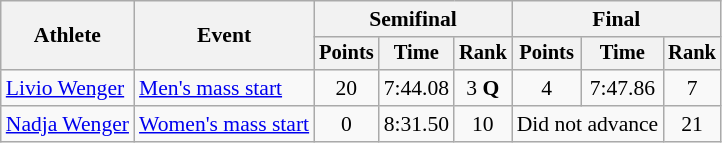<table class="wikitable" style="font-size:90%">
<tr>
<th rowspan=2>Athlete</th>
<th rowspan=2>Event</th>
<th colspan="3">Semifinal</th>
<th colspan="3">Final</th>
</tr>
<tr style="font-size:95%">
<th>Points</th>
<th>Time</th>
<th>Rank</th>
<th>Points</th>
<th>Time</th>
<th>Rank</th>
</tr>
<tr align=center>
<td align=left><a href='#'>Livio Wenger</a></td>
<td align=left><a href='#'>Men's mass start</a></td>
<td>20</td>
<td>7:44.08</td>
<td>3 <strong>Q</strong></td>
<td>4</td>
<td>7:47.86</td>
<td>7</td>
</tr>
<tr align=center>
<td align=left><a href='#'>Nadja Wenger</a></td>
<td align=left><a href='#'>Women's mass start</a></td>
<td>0</td>
<td>8:31.50</td>
<td>10</td>
<td colspan=2>Did not advance</td>
<td>21</td>
</tr>
</table>
